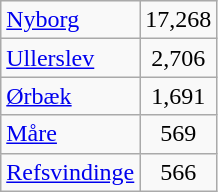<table class="wikitable" style="float:left; margin-right:1em">
<tr>
<td><a href='#'>Nyborg</a></td>
<td align="center">17,268</td>
</tr>
<tr>
<td><a href='#'>Ullerslev</a></td>
<td align="center">2,706</td>
</tr>
<tr>
<td><a href='#'>Ørbæk</a></td>
<td align="center">1,691</td>
</tr>
<tr>
<td><a href='#'>Måre</a></td>
<td align="center">569</td>
</tr>
<tr>
<td><a href='#'>Refsvindinge</a></td>
<td align="center">566</td>
</tr>
</table>
